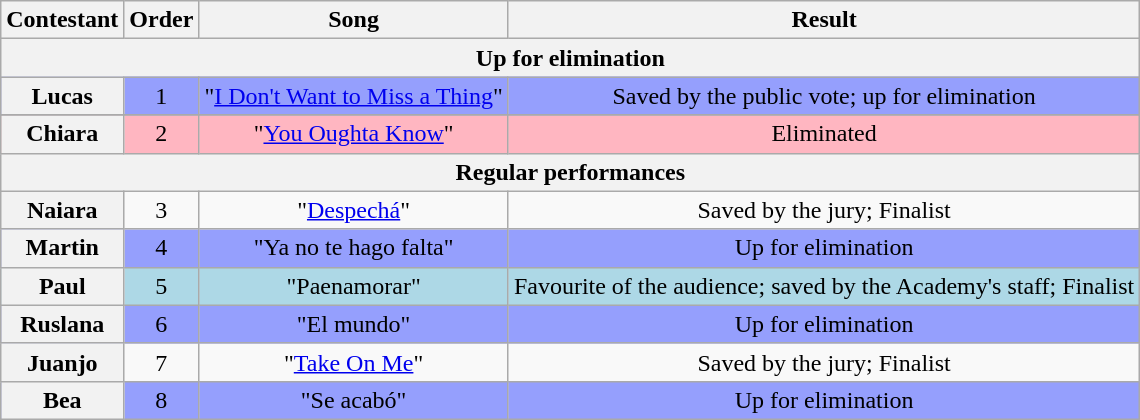<table class="wikitable sortable plainrowheaders" style="text-align:center;">
<tr>
<th scope="col">Contestant</th>
<th scope="col">Order</th>
<th scope="col">Song</th>
<th scope="col">Result</th>
</tr>
<tr>
<th colspan="4">Up for elimination</th>
</tr>
<tr bgcolor=#959ffd>
<th scope="row">Lucas</th>
<td>1</td>
<td>"<a href='#'>I Don't Want to Miss a Thing</a>"</td>
<td>Saved by the public vote; up for elimination</td>
</tr>
<tr>
</tr>
<tr bgcolor=lightpink>
<th scope="row">Chiara</th>
<td>2</td>
<td>"<a href='#'>You Oughta Know</a>"</td>
<td>Eliminated</td>
</tr>
<tr>
<th colspan="4">Regular performances</th>
</tr>
<tr>
<th scope="row">Naiara</th>
<td>3</td>
<td>"<a href='#'>Despechá</a>"</td>
<td>Saved by the jury; Finalist</td>
</tr>
<tr bgcolor=#959ffd>
<th scope="row">Martin</th>
<td>4</td>
<td>"Ya no te hago falta"</td>
<td>Up for elimination</td>
</tr>
<tr bgcolor=lightblue>
<th scope="row">Paul</th>
<td>5</td>
<td>"Paenamorar"</td>
<td>Favourite of the audience; saved by the Academy's staff; Finalist</td>
</tr>
<tr bgcolor=#959ffd>
<th scope="row">Ruslana</th>
<td>6</td>
<td>"El mundo"</td>
<td>Up for elimination</td>
</tr>
<tr>
<th scope="row">Juanjo</th>
<td>7</td>
<td>"<a href='#'>Take On Me</a>"</td>
<td>Saved by the jury; Finalist</td>
</tr>
<tr bgcolor=#959ffd>
<th scope="row">Bea</th>
<td>8</td>
<td>"Se acabó"</td>
<td>Up for elimination</td>
</tr>
</table>
